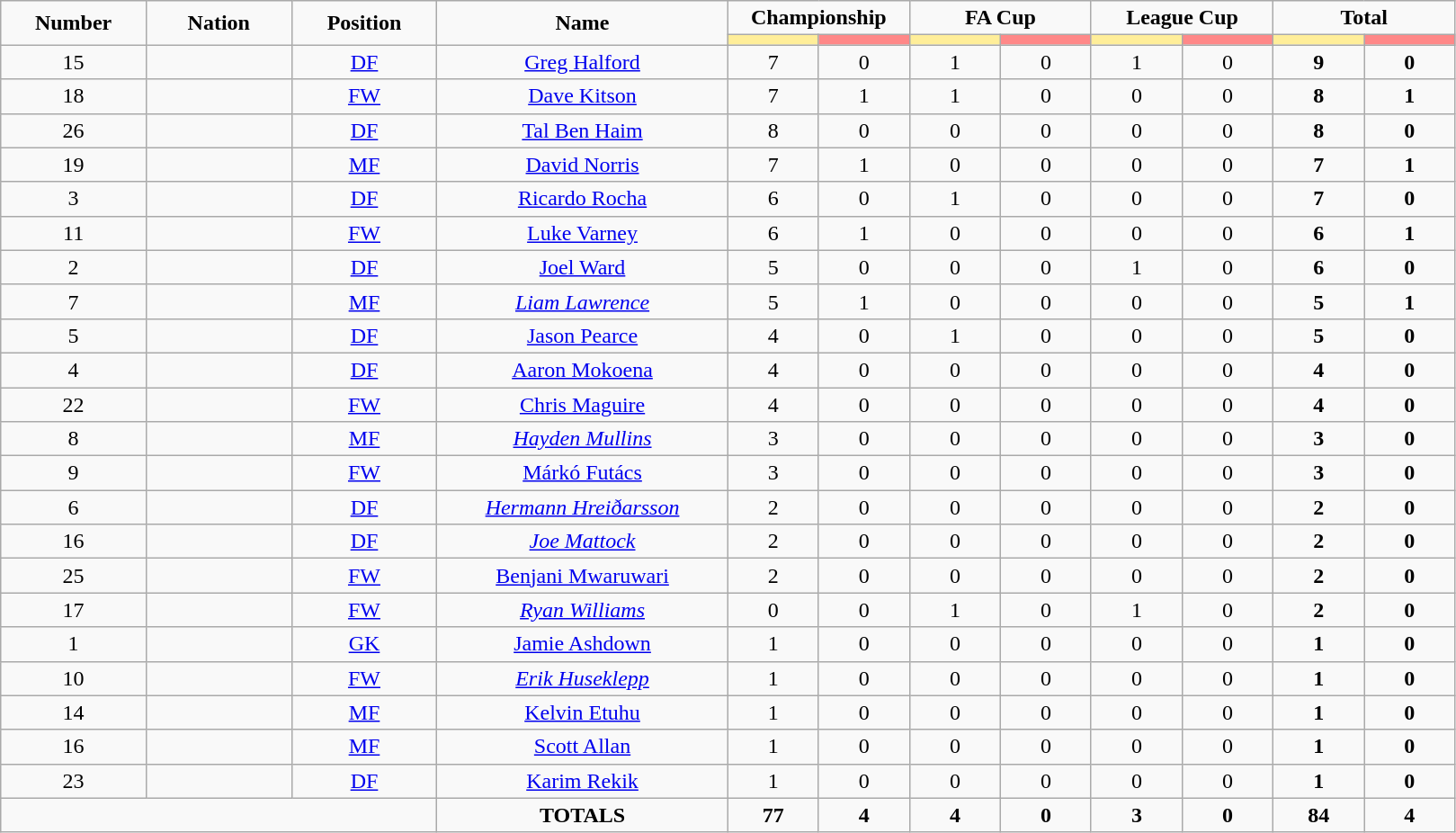<table class="wikitable" style="text-align:center;">
<tr style="text-align:center;">
<td rowspan="2"  style="width:10%; "><strong>Number</strong></td>
<td rowspan="2"  style="width:10%; "><strong>Nation</strong></td>
<td rowspan="2"  style="width:10%; "><strong>Position</strong></td>
<td rowspan="2"  style="width:20%; "><strong>Name</strong></td>
<td colspan="2"><strong>Championship</strong></td>
<td colspan="2"><strong>FA Cup</strong></td>
<td colspan="2"><strong>League Cup</strong></td>
<td colspan="2"><strong>Total</strong></td>
</tr>
<tr>
<th style="width:60px; background:#fe9;"></th>
<th style="width:60px; background:#ff8888;"></th>
<th style="width:60px; background:#fe9;"></th>
<th style="width:60px; background:#ff8888;"></th>
<th style="width:60px; background:#fe9;"></th>
<th style="width:60px; background:#ff8888;"></th>
<th style="width:60px; background:#fe9;"></th>
<th style="width:60px; background:#ff8888;"></th>
</tr>
<tr>
<td>15</td>
<td></td>
<td><a href='#'>DF</a></td>
<td><a href='#'>Greg Halford</a></td>
<td>7</td>
<td>0</td>
<td>1</td>
<td>0</td>
<td>1</td>
<td>0</td>
<td><strong>9</strong></td>
<td><strong>0</strong></td>
</tr>
<tr>
<td>18</td>
<td></td>
<td><a href='#'>FW</a></td>
<td><a href='#'>Dave Kitson</a></td>
<td>7</td>
<td>1</td>
<td>1</td>
<td>0</td>
<td>0</td>
<td>0</td>
<td><strong>8</strong></td>
<td><strong>1</strong></td>
</tr>
<tr>
<td>26</td>
<td></td>
<td><a href='#'>DF</a></td>
<td><a href='#'>Tal Ben Haim</a></td>
<td>8</td>
<td>0</td>
<td>0</td>
<td>0</td>
<td>0</td>
<td>0</td>
<td><strong>8</strong></td>
<td><strong>0</strong></td>
</tr>
<tr>
<td>19</td>
<td></td>
<td><a href='#'>MF</a></td>
<td><a href='#'>David Norris</a></td>
<td>7</td>
<td>1</td>
<td>0</td>
<td>0</td>
<td>0</td>
<td>0</td>
<td><strong>7</strong></td>
<td><strong>1</strong></td>
</tr>
<tr>
<td>3</td>
<td></td>
<td><a href='#'>DF</a></td>
<td><a href='#'>Ricardo Rocha</a></td>
<td>6</td>
<td>0</td>
<td>1</td>
<td>0</td>
<td>0</td>
<td>0</td>
<td><strong>7</strong></td>
<td><strong>0</strong></td>
</tr>
<tr>
<td>11</td>
<td></td>
<td><a href='#'>FW</a></td>
<td><a href='#'>Luke Varney</a></td>
<td>6</td>
<td>1</td>
<td>0</td>
<td>0</td>
<td>0</td>
<td>0</td>
<td><strong>6</strong></td>
<td><strong>1</strong></td>
</tr>
<tr>
<td>2</td>
<td></td>
<td><a href='#'>DF</a></td>
<td><a href='#'>Joel Ward</a></td>
<td>5</td>
<td>0</td>
<td>0</td>
<td>0</td>
<td>1</td>
<td>0</td>
<td><strong>6</strong></td>
<td><strong>0</strong></td>
</tr>
<tr>
<td>7</td>
<td></td>
<td><a href='#'>MF</a></td>
<td><em><a href='#'>Liam Lawrence</a></em></td>
<td>5</td>
<td>1</td>
<td>0</td>
<td>0</td>
<td>0</td>
<td>0</td>
<td><strong>5</strong></td>
<td><strong>1</strong></td>
</tr>
<tr>
<td>5</td>
<td></td>
<td><a href='#'>DF</a></td>
<td><a href='#'>Jason Pearce</a></td>
<td>4</td>
<td>0</td>
<td>1</td>
<td>0</td>
<td>0</td>
<td>0</td>
<td><strong>5</strong></td>
<td><strong>0</strong></td>
</tr>
<tr>
<td>4</td>
<td></td>
<td><a href='#'>DF</a></td>
<td><a href='#'>Aaron Mokoena</a></td>
<td>4</td>
<td>0</td>
<td>0</td>
<td>0</td>
<td>0</td>
<td>0</td>
<td><strong>4</strong></td>
<td><strong>0</strong></td>
</tr>
<tr>
<td>22</td>
<td></td>
<td><a href='#'>FW</a></td>
<td><a href='#'>Chris Maguire</a></td>
<td>4</td>
<td>0</td>
<td>0</td>
<td>0</td>
<td>0</td>
<td>0</td>
<td><strong>4</strong></td>
<td><strong>0</strong></td>
</tr>
<tr>
<td>8</td>
<td></td>
<td><a href='#'>MF</a></td>
<td><em><a href='#'>Hayden Mullins</a></em></td>
<td>3</td>
<td>0</td>
<td>0</td>
<td>0</td>
<td>0</td>
<td>0</td>
<td><strong>3</strong></td>
<td><strong>0</strong></td>
</tr>
<tr>
<td>9</td>
<td></td>
<td><a href='#'>FW</a></td>
<td><a href='#'>Márkó Futács</a></td>
<td>3</td>
<td>0</td>
<td>0</td>
<td>0</td>
<td>0</td>
<td>0</td>
<td><strong>3</strong></td>
<td><strong>0</strong></td>
</tr>
<tr>
<td>6</td>
<td></td>
<td><a href='#'>DF</a></td>
<td><em><a href='#'>Hermann Hreiðarsson</a></em></td>
<td>2</td>
<td>0</td>
<td>0</td>
<td>0</td>
<td>0</td>
<td>0</td>
<td><strong>2</strong></td>
<td><strong>0</strong></td>
</tr>
<tr>
<td>16</td>
<td></td>
<td><a href='#'>DF</a></td>
<td><em><a href='#'>Joe Mattock</a></em></td>
<td>2</td>
<td>0</td>
<td>0</td>
<td>0</td>
<td>0</td>
<td>0</td>
<td><strong>2</strong></td>
<td><strong>0</strong></td>
</tr>
<tr>
<td>25</td>
<td></td>
<td><a href='#'>FW</a></td>
<td><a href='#'>Benjani Mwaruwari</a></td>
<td>2</td>
<td>0</td>
<td>0</td>
<td>0</td>
<td>0</td>
<td>0</td>
<td><strong>2</strong></td>
<td><strong>0</strong></td>
</tr>
<tr>
<td>17</td>
<td></td>
<td><a href='#'>FW</a></td>
<td><em><a href='#'>Ryan Williams</a></em></td>
<td>0</td>
<td>0</td>
<td>1</td>
<td>0</td>
<td>1</td>
<td>0</td>
<td><strong>2</strong></td>
<td><strong>0</strong></td>
</tr>
<tr>
<td>1</td>
<td></td>
<td><a href='#'>GK</a></td>
<td><a href='#'>Jamie Ashdown</a></td>
<td>1</td>
<td>0</td>
<td>0</td>
<td>0</td>
<td>0</td>
<td>0</td>
<td><strong>1</strong></td>
<td><strong>0</strong></td>
</tr>
<tr>
<td>10</td>
<td></td>
<td><a href='#'>FW</a></td>
<td><em><a href='#'>Erik Huseklepp</a></em></td>
<td>1</td>
<td>0</td>
<td>0</td>
<td>0</td>
<td>0</td>
<td>0</td>
<td><strong>1</strong></td>
<td><strong>0</strong></td>
</tr>
<tr>
<td>14</td>
<td></td>
<td><a href='#'>MF</a></td>
<td><a href='#'>Kelvin Etuhu</a></td>
<td>1</td>
<td>0</td>
<td>0</td>
<td>0</td>
<td>0</td>
<td>0</td>
<td><strong>1</strong></td>
<td><strong>0</strong></td>
</tr>
<tr>
<td>16</td>
<td></td>
<td><a href='#'>MF</a></td>
<td><a href='#'>Scott Allan</a></td>
<td>1</td>
<td>0</td>
<td>0</td>
<td>0</td>
<td>0</td>
<td>0</td>
<td><strong>1</strong></td>
<td><strong>0</strong></td>
</tr>
<tr>
<td>23</td>
<td></td>
<td><a href='#'>DF</a></td>
<td><a href='#'>Karim Rekik</a></td>
<td>1</td>
<td>0</td>
<td>0</td>
<td>0</td>
<td>0</td>
<td>0</td>
<td><strong>1</strong></td>
<td><strong>0</strong></td>
</tr>
<tr>
<td colspan="3"></td>
<td><strong>TOTALS</strong></td>
<td><strong>77</strong></td>
<td><strong>4</strong></td>
<td><strong>4</strong></td>
<td><strong>0</strong></td>
<td><strong>3</strong></td>
<td><strong>0</strong></td>
<td><strong>84</strong></td>
<td><strong>4</strong></td>
</tr>
</table>
